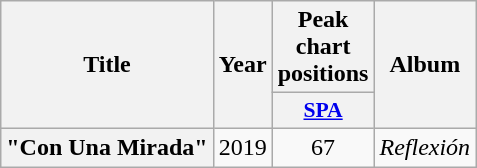<table class="wikitable plainrowheaders" style="text-align:center;">
<tr>
<th scope="col" rowspan="2">Title</th>
<th scope="col" rowspan="2">Year</th>
<th scope="col" colspan="1">Peak chart positions</th>
<th scope="col" rowspan="2">Album</th>
</tr>
<tr>
<th scope="col" style="width:3em;font-size:90%;"><a href='#'>SPA</a><br></th>
</tr>
<tr>
<th scope="row">"Con Una Mirada"</th>
<td>2019</td>
<td>67</td>
<td><em>Reflexión</em></td>
</tr>
</table>
